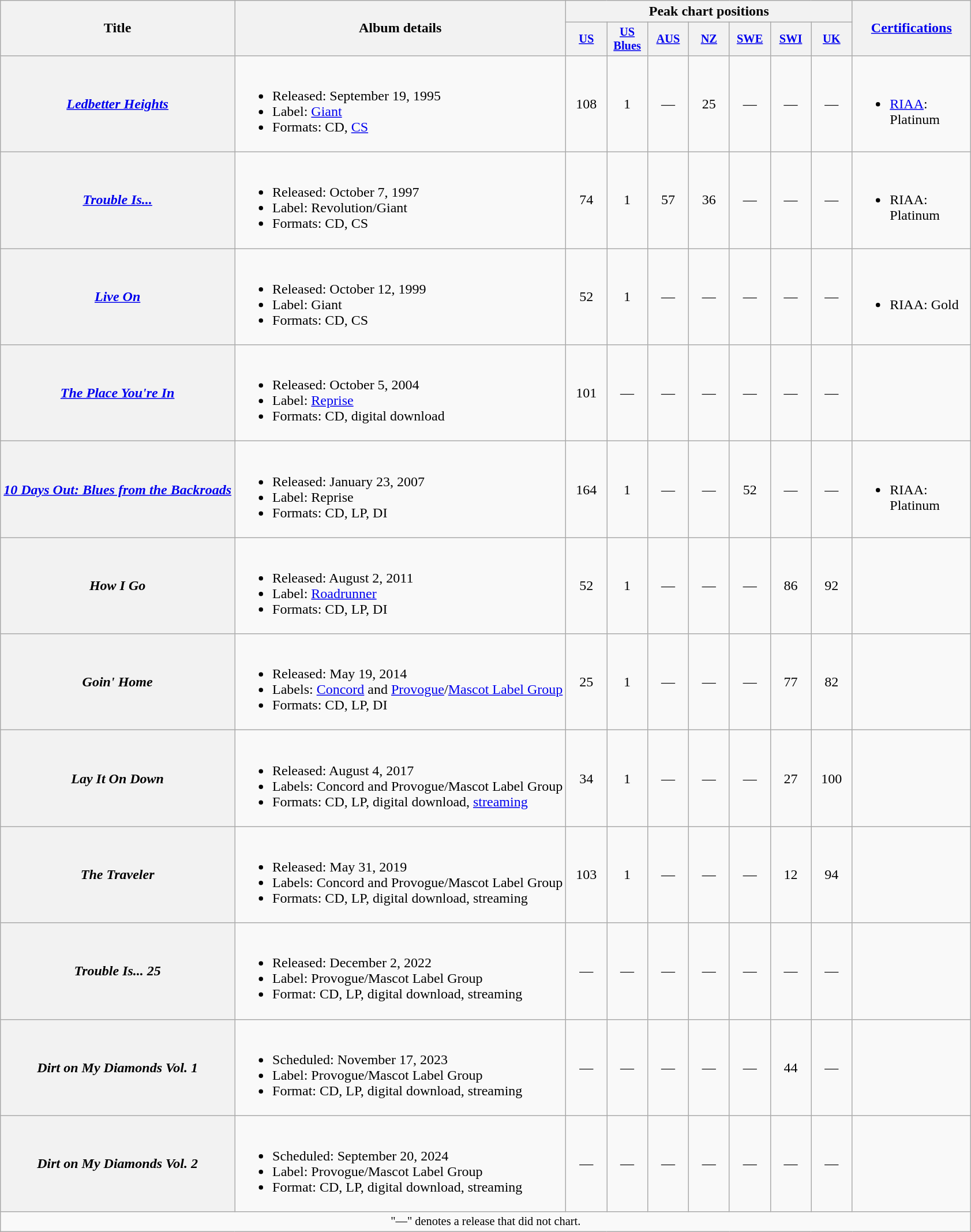<table class="wikitable plainrowheaders">
<tr>
<th rowspan="2">Title</th>
<th rowspan="2">Album details</th>
<th colspan="7">Peak chart positions</th>
<th rowspan="2" style="width:130px;"><a href='#'>Certifications</a></th>
</tr>
<tr>
<th style="width:3em;font-size:85%;"><a href='#'>US</a><br></th>
<th style="width:3em;font-size:85%;"><a href='#'>US<br>Blues</a><br></th>
<th style="width:3em;font-size:85%;"><a href='#'>AUS</a><br></th>
<th style="width:3em;font-size:85%;"><a href='#'>NZ</a><br></th>
<th style="width:3em;font-size:85%;"><a href='#'>SWE</a><br></th>
<th style="width:3em;font-size:85%;"><a href='#'>SWI</a><br></th>
<th style="width:3em;font-size:85%;"><a href='#'>UK</a><br></th>
</tr>
<tr>
<th scope="row"><em><a href='#'>Ledbetter Heights</a></em></th>
<td><br><ul><li>Released: September 19, 1995</li><li>Label: <a href='#'>Giant</a></li><li>Formats: CD, <a href='#'>CS</a></li></ul></td>
<td style="text-align:center;">108</td>
<td style="text-align:center;">1</td>
<td style="text-align:center;">—</td>
<td style="text-align:center;">25</td>
<td style="text-align:center;">—</td>
<td style="text-align:center;">—</td>
<td style="text-align:center;">—</td>
<td><br><ul><li><a href='#'>RIAA</a>: Platinum</li></ul></td>
</tr>
<tr>
<th scope="row"><em><a href='#'>Trouble Is...</a></em></th>
<td><br><ul><li>Released: October 7, 1997</li><li>Label: Revolution/Giant</li><li>Formats: CD, CS</li></ul></td>
<td style="text-align:center;">74</td>
<td style="text-align:center;">1</td>
<td style="text-align:center;">57</td>
<td style="text-align:center;">36</td>
<td style="text-align:center;">—</td>
<td style="text-align:center;">—</td>
<td style="text-align:center;">—</td>
<td><br><ul><li>RIAA: Platinum</li></ul></td>
</tr>
<tr>
<th scope="row"><em><a href='#'>Live On</a></em></th>
<td><br><ul><li>Released: October 12, 1999</li><li>Label: Giant</li><li>Formats: CD, CS</li></ul></td>
<td style="text-align:center;">52</td>
<td style="text-align:center;">1</td>
<td style="text-align:center;">—</td>
<td style="text-align:center;">—</td>
<td style="text-align:center;">—</td>
<td style="text-align:center;">—</td>
<td style="text-align:center;">—</td>
<td><br><ul><li>RIAA: Gold</li></ul></td>
</tr>
<tr>
<th scope="row"><em><a href='#'>The Place You're In</a></em></th>
<td><br><ul><li>Released: October 5, 2004</li><li>Label: <a href='#'>Reprise</a></li><li>Formats: CD, digital download</li></ul></td>
<td style="text-align:center;">101</td>
<td style="text-align:center;">—</td>
<td style="text-align:center;">—</td>
<td style="text-align:center;">—</td>
<td style="text-align:center;">—</td>
<td style="text-align:center;">—</td>
<td style="text-align:center;">—</td>
<td></td>
</tr>
<tr>
<th scope="row"><em><a href='#'>10 Days Out: Blues from the Backroads</a></em></th>
<td><br><ul><li>Released: January 23, 2007</li><li>Label: Reprise</li><li>Formats: CD, LP, DI</li></ul></td>
<td style="text-align:center;">164</td>
<td style="text-align:center;">1</td>
<td style="text-align:center;">—</td>
<td style="text-align:center;">—</td>
<td style="text-align:center;">52</td>
<td style="text-align:center;">—</td>
<td style="text-align:center;">—</td>
<td><br><ul><li>RIAA: Platinum</li></ul></td>
</tr>
<tr>
<th scope="row"><em>How I Go</em></th>
<td><br><ul><li>Released: August 2, 2011</li><li>Label: <a href='#'>Roadrunner</a></li><li>Formats: CD, LP, DI</li></ul></td>
<td style="text-align:center;">52</td>
<td style="text-align:center;">1</td>
<td style="text-align:center;">—</td>
<td style="text-align:center;">—</td>
<td style="text-align:center;">—</td>
<td style="text-align:center;">86</td>
<td style="text-align:center;">92</td>
<td></td>
</tr>
<tr>
<th scope="row"><em>Goin' Home</em></th>
<td><br><ul><li>Released: May 19, 2014</li><li>Labels: <a href='#'>Concord</a> and <a href='#'>Provogue</a>/<a href='#'>Mascot Label Group</a></li><li>Formats: CD, LP, DI</li></ul></td>
<td style="text-align:center;">25</td>
<td style="text-align:center;">1</td>
<td style="text-align:center;">—</td>
<td style="text-align:center;">—</td>
<td style="text-align:center;">—</td>
<td style="text-align:center;">77</td>
<td style="text-align:center;">82</td>
<td></td>
</tr>
<tr>
<th scope="row"><em>Lay It On Down</em></th>
<td><br><ul><li>Released: August 4, 2017</li><li>Labels: Concord and Provogue/Mascot Label Group</li><li>Formats: CD, LP, digital download, <a href='#'>streaming</a></li></ul></td>
<td style="text-align:center;">34<br></td>
<td style="text-align:center;">1</td>
<td style="text-align:center;">—</td>
<td style="text-align:center;">—</td>
<td style="text-align:center;">—</td>
<td style="text-align:center;">27</td>
<td style="text-align:center;">100</td>
<td></td>
</tr>
<tr>
<th scope="row"><em>The Traveler</em></th>
<td><br><ul><li>Released: May 31, 2019</li><li>Labels: Concord and Provogue/Mascot Label Group</li><li>Formats: CD, LP, digital download, streaming</li></ul></td>
<td style="text-align:center;">103</td>
<td style="text-align:center;">1</td>
<td style="text-align:center;">—</td>
<td style="text-align:center;">—</td>
<td style="text-align:center;">—</td>
<td style="text-align:center;">12</td>
<td style="text-align:center;">94</td>
<td></td>
</tr>
<tr>
<th scope="row"><em>Trouble Is... 25</em></th>
<td><br><ul><li>Released: December 2, 2022</li><li>Label: Provogue/Mascot Label Group</li><li>Format: CD, LP, digital download, streaming</li></ul></td>
<td style="text-align:center;">—</td>
<td style="text-align:center;">—</td>
<td style="text-align:center;">—</td>
<td style="text-align:center;">—</td>
<td style="text-align:center;">—</td>
<td style="text-align:center;">—</td>
<td style="text-align:center;">—</td>
<td></td>
</tr>
<tr>
<th scope="row"><em>Dirt on My Diamonds Vol. 1</em></th>
<td><br><ul><li>Scheduled: November 17, 2023</li><li>Label: Provogue/Mascot Label Group</li><li>Format: CD, LP, digital download, streaming</li></ul></td>
<td style="text-align:center;">—</td>
<td style="text-align:center;">—</td>
<td style="text-align:center;">—</td>
<td style="text-align:center;">—</td>
<td style="text-align:center;">—</td>
<td style="text-align:center;">44</td>
<td style="text-align:center;">—</td>
<td></td>
</tr>
<tr>
<th scope="row"><em>Dirt on My Diamonds Vol. 2</em></th>
<td><br><ul><li>Scheduled: September 20, 2024</li><li>Label: Provogue/Mascot Label Group</li><li>Format: CD, LP, digital download, streaming</li></ul></td>
<td style="text-align:center;">—</td>
<td style="text-align:center;">—</td>
<td style="text-align:center;">—</td>
<td style="text-align:center;">—</td>
<td style="text-align:center;">—</td>
<td style="text-align:center;">—</td>
<td style="text-align:center;">—</td>
<td></td>
</tr>
<tr>
<td colspan="12" style="text-align:center; font-size:85%">"—" denotes a release that did not chart.</td>
</tr>
</table>
